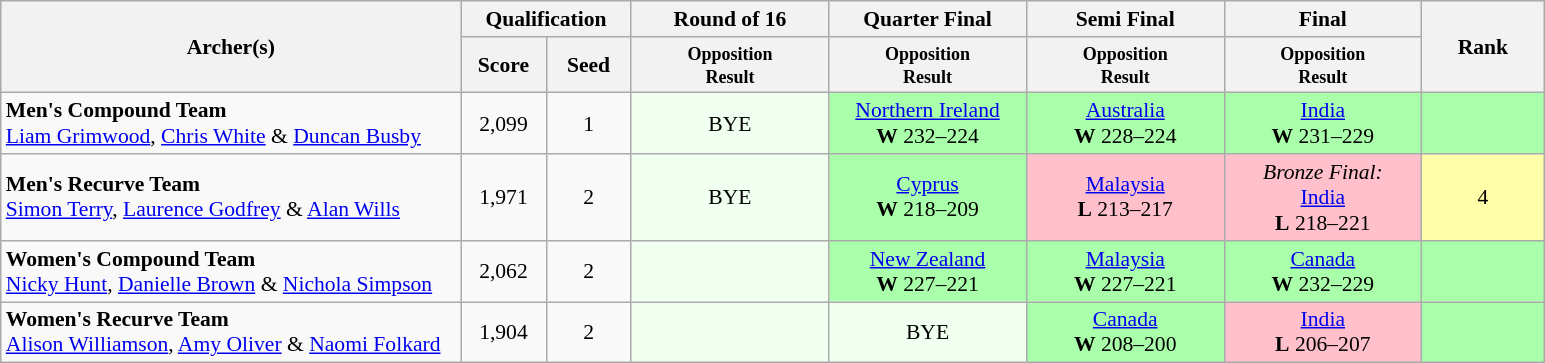<table class=wikitable style="font-size:90%">
<tr>
<th rowspan="2" style="width:300px;">Archer(s)</th>
<th colspan="2" style="width:100px;">Qualification</th>
<th width=125>Round of 16</th>
<th width=125>Quarter Final</th>
<th width=125>Semi Final</th>
<th width=125>Final</th>
<th rowspan="2" style="width:75px;">Rank</th>
</tr>
<tr>
<th width=50>Score</th>
<th width=50>Seed</th>
<th style="line-height:1em"><small>Opposition<br>Result</small></th>
<th style="line-height:1em"><small>Opposition<br>Result</small></th>
<th style="line-height:1em"><small>Opposition<br>Result</small></th>
<th style="line-height:1em"><small>Opposition<br>Result</small></th>
</tr>
<tr>
<td><strong>Men's Compound Team</strong><br><a href='#'>Liam Grimwood</a>, <a href='#'>Chris White</a> & <a href='#'>Duncan Busby</a></td>
<td style="text-align:center;">2,099</td>
<td style="text-align:center;">1</td>
<td style="text-align:center; background:honeydew;">BYE</td>
<td style="text-align:center; background:#afa;"> <a href='#'>Northern Ireland</a><br><strong>W</strong> 232–224</td>
<td style="text-align:center; background:#afa;"> <a href='#'>Australia</a><br><strong>W</strong> 228–224</td>
<td style="text-align:center; background:#afa;"> <a href='#'>India</a><br><strong>W</strong> 231–229</td>
<td style="text-align:center; background:#afa;"></td>
</tr>
<tr>
<td><strong>Men's Recurve Team</strong><br><a href='#'>Simon Terry</a>, <a href='#'>Laurence Godfrey</a> & <a href='#'>Alan Wills</a></td>
<td style="text-align:center;">1,971</td>
<td style="text-align:center;">2</td>
<td style="text-align:center; background:honeydew;">BYE</td>
<td style="text-align:center; background:#afa;"> <a href='#'>Cyprus</a><br><strong>W</strong> 218–209</td>
<td style="text-align:center; background:pink;"> <a href='#'>Malaysia</a><br><strong>L</strong> 213–217</td>
<td style="text-align:center; background:pink;"><em>Bronze Final:</em><br> <a href='#'>India</a><br><strong>L</strong> 218–221</td>
<td style="text-align:center; background:#ffa;">4</td>
</tr>
<tr>
<td><strong>Women's Compound Team</strong><br><a href='#'>Nicky Hunt</a>, <a href='#'>Danielle Brown</a> & <a href='#'>Nichola Simpson</a></td>
<td style="text-align:center;">2,062</td>
<td style="text-align:center;">2</td>
<td style="text-align:center; background:honeydew;"></td>
<td style="text-align:center; background:#afa;"> <a href='#'>New Zealand</a><br><strong>W</strong> 227–221</td>
<td style="text-align:center; background:#afa;"> <a href='#'>Malaysia</a><br><strong>W</strong> 227–221</td>
<td style="text-align:center; background:#afa;"> <a href='#'>Canada</a><br><strong>W</strong> 232–229</td>
<td style="text-align:center; background:#afa;"></td>
</tr>
<tr>
<td><strong>Women's Recurve Team</strong><br><a href='#'>Alison Williamson</a>, <a href='#'>Amy Oliver</a> & <a href='#'>Naomi Folkard</a></td>
<td style="text-align:center;">1,904</td>
<td style="text-align:center;">2</td>
<td style="background:honeydew;"></td>
<td style="text-align:center; background:honeydew;">BYE</td>
<td style="text-align:center; background:#afa;"> <a href='#'>Canada</a><br><strong>W</strong> 208–200</td>
<td style="text-align:center; background:pink;"> <a href='#'>India</a><br><strong>L</strong> 206–207</td>
<td style="text-align:center; background:#afa;"></td>
</tr>
</table>
